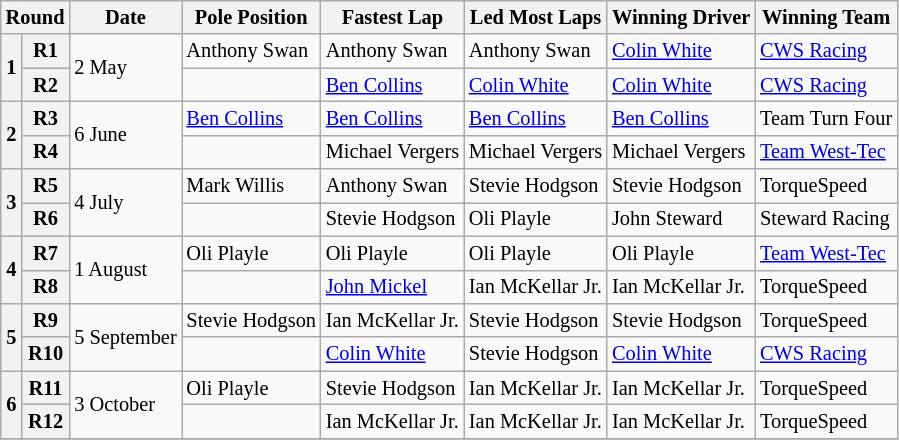<table class="wikitable" style="font-size: 85%;">
<tr>
<th colspan=2>Round</th>
<th>Date</th>
<th>Pole Position</th>
<th>Fastest Lap</th>
<th>Led Most Laps</th>
<th>Winning Driver</th>
<th>Winning Team</th>
</tr>
<tr>
<th rowspan=2>1</th>
<th>R1</th>
<td rowspan=2>2 May</td>
<td> Anthony Swan</td>
<td> Anthony Swan</td>
<td> Anthony Swan</td>
<td> <a href='#'>Colin White</a></td>
<td> <a href='#'>CWS Racing</a></td>
</tr>
<tr>
<th>R2</th>
<td></td>
<td> <a href='#'>Ben Collins</a></td>
<td> <a href='#'>Colin White</a></td>
<td> <a href='#'>Colin White</a></td>
<td> <a href='#'>CWS Racing</a></td>
</tr>
<tr>
<th rowspan=2>2</th>
<th>R3</th>
<td rowspan=2>6 June</td>
<td> <a href='#'>Ben Collins</a></td>
<td> <a href='#'>Ben Collins</a></td>
<td> <a href='#'>Ben Collins</a></td>
<td> <a href='#'>Ben Collins</a></td>
<td> Team Turn Four</td>
</tr>
<tr>
<th>R4</th>
<td></td>
<td> Michael Vergers</td>
<td> Michael Vergers</td>
<td> Michael Vergers</td>
<td> <a href='#'>Team West-Tec</a></td>
</tr>
<tr>
<th rowspan=2>3</th>
<th>R5</th>
<td rowspan=2>4 July</td>
<td> Mark Willis</td>
<td> Anthony Swan</td>
<td> Stevie Hodgson</td>
<td> Stevie Hodgson</td>
<td> TorqueSpeed</td>
</tr>
<tr>
<th>R6</th>
<td></td>
<td> Stevie Hodgson</td>
<td> Oli Playle</td>
<td> John Steward</td>
<td> Steward Racing</td>
</tr>
<tr>
<th rowspan=2>4</th>
<th>R7</th>
<td rowspan=2>1 August</td>
<td> Oli Playle</td>
<td> Oli Playle</td>
<td> Oli Playle</td>
<td> Oli Playle</td>
<td> <a href='#'>Team West-Tec</a></td>
</tr>
<tr>
<th>R8</th>
<td></td>
<td> <a href='#'>John Mickel</a></td>
<td> Ian McKellar Jr.</td>
<td> Ian McKellar Jr.</td>
<td> TorqueSpeed</td>
</tr>
<tr>
<th rowspan=2>5</th>
<th>R9</th>
<td rowspan=2>5 September</td>
<td> Stevie Hodgson</td>
<td> Ian McKellar Jr.</td>
<td> Stevie Hodgson</td>
<td> Stevie Hodgson</td>
<td> TorqueSpeed</td>
</tr>
<tr>
<th>R10</th>
<td></td>
<td> <a href='#'>Colin White</a></td>
<td> Stevie Hodgson</td>
<td> <a href='#'>Colin White</a></td>
<td> <a href='#'>CWS Racing</a></td>
</tr>
<tr>
<th rowspan=2>6</th>
<th>R11</th>
<td rowspan=2>3 October</td>
<td> Oli Playle</td>
<td> Stevie Hodgson</td>
<td> Ian McKellar Jr.</td>
<td> Ian McKellar Jr.</td>
<td> TorqueSpeed</td>
</tr>
<tr>
<th>R12</th>
<td></td>
<td> Ian McKellar Jr.</td>
<td> Ian McKellar Jr.</td>
<td> Ian McKellar Jr.</td>
<td> TorqueSpeed</td>
</tr>
<tr>
</tr>
</table>
